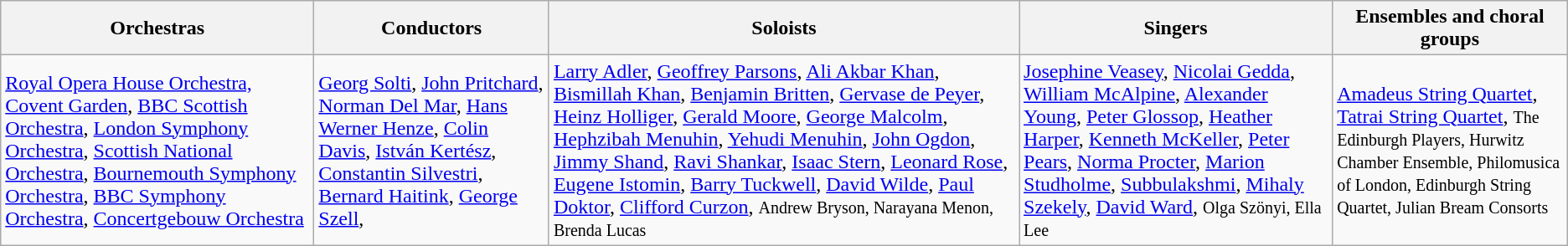<table class="wikitable toptextcells">
<tr class="hintergrundfarbe5">
<th style="width:20%;">Orchestras</th>
<th style="width:15%;">Conductors</th>
<th style="width:30%;">Soloists</th>
<th style="width:20%;">Singers</th>
<th style="width:15%;">Ensembles and choral groups</th>
</tr>
<tr>
<td><a href='#'>Royal Opera House Orchestra, Covent Garden</a>, <a href='#'>BBC Scottish Orchestra</a>, <a href='#'>London Symphony Orchestra</a>, <a href='#'>Scottish National Orchestra</a>, <a href='#'>Bournemouth Symphony Orchestra</a>, <a href='#'>BBC Symphony Orchestra</a>, <a href='#'>Concertgebouw Orchestra</a></td>
<td><a href='#'>Georg Solti</a>, <a href='#'>John Pritchard</a>, <a href='#'>Norman Del Mar</a>, <a href='#'>Hans Werner Henze</a>, <a href='#'>Colin Davis</a>, <a href='#'>István Kertész</a>, <a href='#'>Constantin Silvestri</a>, <a href='#'>Bernard Haitink</a>, <a href='#'>George Szell</a>,</td>
<td><a href='#'>Larry Adler</a>, <a href='#'>Geoffrey Parsons</a>, <a href='#'>Ali Akbar Khan</a>, <a href='#'>Bismillah Khan</a>, <a href='#'>Benjamin Britten</a>, <a href='#'>Gervase de Peyer</a>, <a href='#'>Heinz Holliger</a>, <a href='#'>Gerald Moore</a>, <a href='#'>George Malcolm</a>, <a href='#'>Hephzibah Menuhin</a>, <a href='#'>Yehudi Menuhin</a>, <a href='#'>John Ogdon</a>, <a href='#'>Jimmy Shand</a>, <a href='#'>Ravi Shankar</a>, <a href='#'>Isaac Stern</a>, <a href='#'>Leonard Rose</a>, <a href='#'>Eugene Istomin</a>, <a href='#'>Barry Tuckwell</a>, <a href='#'>David Wilde</a>, <a href='#'>Paul Doktor</a>, <a href='#'>Clifford Curzon</a>, <small>Andrew Bryson, Narayana Menon, Brenda Lucas</small></td>
<td><a href='#'>Josephine Veasey</a>, <a href='#'>Nicolai Gedda</a>, <a href='#'>William McAlpine</a>, <a href='#'>Alexander Young</a>, <a href='#'>Peter Glossop</a>, <a href='#'>Heather Harper</a>,  <a href='#'>Kenneth McKeller</a>, <a href='#'>Peter Pears</a>, <a href='#'>Norma Procter</a>, <a href='#'>Marion Studholme</a>, <a href='#'>Subbulakshmi</a>, <a href='#'>Mihaly Szekely</a>, <a href='#'>David Ward</a>, <small>Olga Szönyi, Ella Lee</small></td>
<td><a href='#'>Amadeus String Quartet</a>, <a href='#'>Tatrai String Quartet</a>, <small>The Edinburgh Players, Hurwitz Chamber Ensemble, Philomusica of London, Edinburgh String Quartet, Julian Bream Consorts</small></td>
</tr>
</table>
